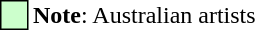<table>
<tr>
<td style="width: 15px; height: 15px; color: black; background: #ccffcc; border: 1px solid #000000;"></td>
<td><strong>Note</strong>: Australian artists</td>
</tr>
</table>
